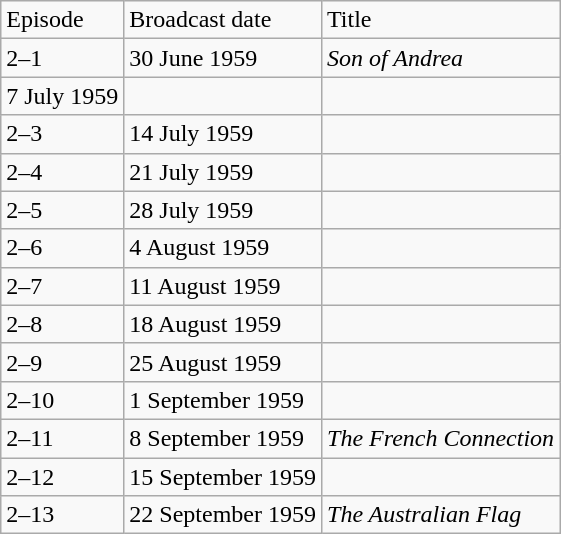<table class="wikitable">
<tr>
<td>Episode</td>
<td>Broadcast date</td>
<td>Title</td>
</tr>
<tr>
<td>2–1</td>
<td>30 June 1959</td>
<td><em>Son of Andrea</em></td>
</tr>
<tr>
<td 2–2>7 July 1959</td>
<td></td>
</tr>
<tr>
<td>2–3</td>
<td>14 July 1959</td>
<td></td>
</tr>
<tr>
<td>2–4</td>
<td>21 July 1959</td>
<td></td>
</tr>
<tr>
<td>2–5</td>
<td>28 July 1959</td>
<td></td>
</tr>
<tr>
<td>2–6</td>
<td>4 August 1959</td>
<td></td>
</tr>
<tr>
<td>2–7</td>
<td>11 August 1959</td>
<td></td>
</tr>
<tr>
<td>2–8</td>
<td>18 August 1959</td>
<td></td>
</tr>
<tr>
<td>2–9</td>
<td>25 August 1959</td>
<td></td>
</tr>
<tr>
<td>2–10</td>
<td>1 September  1959</td>
<td></td>
</tr>
<tr>
<td>2–11</td>
<td>8 September 1959</td>
<td><em>The French Connection</em></td>
</tr>
<tr>
<td>2–12</td>
<td>15 September 1959</td>
</tr>
<tr>
<td>2–13</td>
<td>22 September 1959</td>
<td><em>The Australian Flag</em></td>
</tr>
</table>
